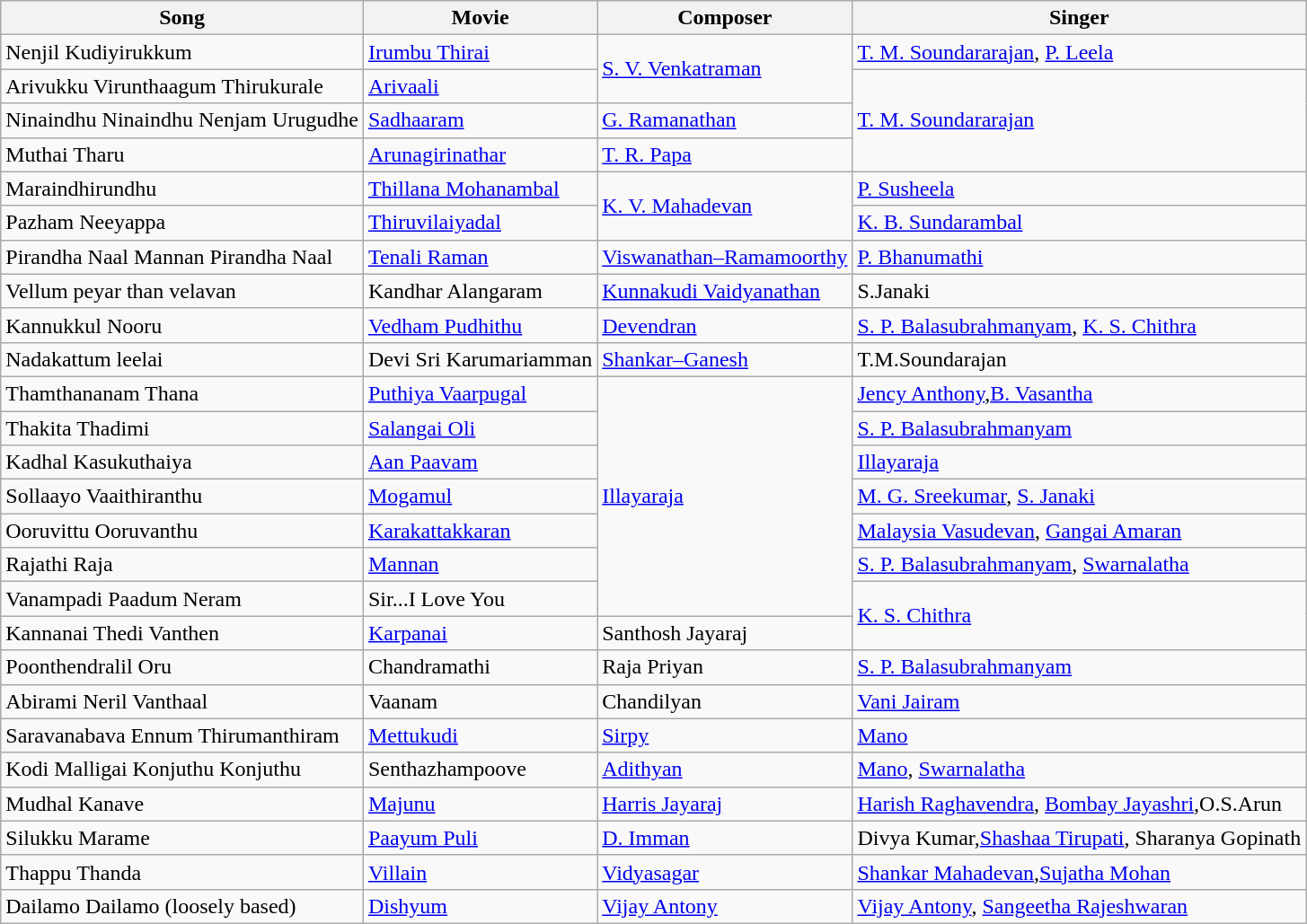<table class="wikitable">
<tr>
<th>Song</th>
<th>Movie</th>
<th>Composer</th>
<th>Singer</th>
</tr>
<tr>
<td>Nenjil Kudiyirukkum</td>
<td><a href='#'>Irumbu Thirai</a></td>
<td rowspan="2"><a href='#'>S. V. Venkatraman</a></td>
<td><a href='#'>T. M. Soundararajan</a>, <a href='#'>P. Leela</a></td>
</tr>
<tr>
<td>Arivukku Virunthaagum Thirukurale</td>
<td><a href='#'>Arivaali</a></td>
<td rowspan="3"><a href='#'>T. M. Soundararajan</a></td>
</tr>
<tr>
<td>Ninaindhu Ninaindhu Nenjam Urugudhe</td>
<td><a href='#'>Sadhaaram</a></td>
<td><a href='#'>G. Ramanathan</a></td>
</tr>
<tr>
<td>Muthai Tharu</td>
<td><a href='#'>Arunagirinathar</a></td>
<td><a href='#'>T. R. Papa</a></td>
</tr>
<tr>
<td>Maraindhirundhu</td>
<td><a href='#'>Thillana Mohanambal</a></td>
<td rowspan="2"><a href='#'>K. V. Mahadevan</a></td>
<td><a href='#'>P. Susheela</a></td>
</tr>
<tr>
<td>Pazham Neeyappa</td>
<td><a href='#'>Thiruvilaiyadal</a></td>
<td><a href='#'>K. B. Sundarambal</a></td>
</tr>
<tr>
<td>Pirandha Naal Mannan Pirandha Naal</td>
<td><a href='#'>Tenali Raman</a></td>
<td><a href='#'>Viswanathan–Ramamoorthy</a></td>
<td><a href='#'>P. Bhanumathi</a></td>
</tr>
<tr>
<td>Vellum peyar than velavan</td>
<td>Kandhar Alangaram</td>
<td><a href='#'>Kunnakudi Vaidyanathan</a></td>
<td>S.Janaki</td>
</tr>
<tr>
<td>Kannukkul Nooru</td>
<td><a href='#'>Vedham Pudhithu</a></td>
<td><a href='#'>Devendran</a></td>
<td><a href='#'>S. P. Balasubrahmanyam</a>, <a href='#'>K. S. Chithra</a></td>
</tr>
<tr>
<td>Nadakattum leelai</td>
<td>Devi Sri Karumariamman</td>
<td><a href='#'>Shankar–Ganesh</a></td>
<td>T.M.Soundarajan</td>
</tr>
<tr>
<td>Thamthananam Thana</td>
<td><a href='#'>Puthiya Vaarpugal</a></td>
<td rowspan="7"><a href='#'>Illayaraja</a></td>
<td><a href='#'>Jency Anthony</a>,<a href='#'>B. Vasantha</a></td>
</tr>
<tr>
<td>Thakita Thadimi</td>
<td><a href='#'>Salangai Oli</a></td>
<td><a href='#'>S. P. Balasubrahmanyam</a></td>
</tr>
<tr>
<td>Kadhal Kasukuthaiya</td>
<td><a href='#'>Aan Paavam</a></td>
<td><a href='#'>Illayaraja</a></td>
</tr>
<tr>
<td>Sollaayo Vaaithiranthu</td>
<td><a href='#'>Mogamul</a></td>
<td><a href='#'>M. G. Sreekumar</a>, <a href='#'>S. Janaki</a></td>
</tr>
<tr>
<td>Ooruvittu Ooruvanthu</td>
<td><a href='#'>Karakattakkaran</a></td>
<td><a href='#'>Malaysia Vasudevan</a>, <a href='#'>Gangai Amaran</a></td>
</tr>
<tr>
<td>Rajathi Raja</td>
<td><a href='#'>Mannan</a></td>
<td><a href='#'>S. P. Balasubrahmanyam</a>, <a href='#'>Swarnalatha</a></td>
</tr>
<tr>
<td>Vanampadi Paadum Neram</td>
<td>Sir...I Love You</td>
<td rowspan=2><a href='#'>K. S. Chithra</a></td>
</tr>
<tr>
<td>Kannanai Thedi Vanthen</td>
<td><a href='#'>Karpanai</a></td>
<td>Santhosh Jayaraj</td>
</tr>
<tr>
<td>Poonthendralil Oru</td>
<td>Chandramathi</td>
<td>Raja Priyan</td>
<td><a href='#'>S. P. Balasubrahmanyam</a></td>
</tr>
<tr>
<td>Abirami Neril Vanthaal</td>
<td>Vaanam</td>
<td>Chandilyan</td>
<td><a href='#'>Vani Jairam</a></td>
</tr>
<tr>
<td>Saravanabava Ennum Thirumanthiram</td>
<td><a href='#'>Mettukudi</a></td>
<td><a href='#'>Sirpy</a></td>
<td><a href='#'>Mano</a></td>
</tr>
<tr>
<td>Kodi Malligai Konjuthu Konjuthu</td>
<td>Senthazhampoove</td>
<td><a href='#'>Adithyan</a></td>
<td><a href='#'>Mano</a>, <a href='#'>Swarnalatha</a></td>
</tr>
<tr>
<td>Mudhal Kanave</td>
<td><a href='#'>Majunu</a></td>
<td><a href='#'>Harris Jayaraj</a></td>
<td><a href='#'>Harish Raghavendra</a>, <a href='#'>Bombay Jayashri</a>,O.S.Arun</td>
</tr>
<tr>
<td>Silukku Marame</td>
<td><a href='#'>Paayum Puli</a></td>
<td><a href='#'>D. Imman</a></td>
<td>Divya Kumar,<a href='#'>Shashaa Tirupati</a>, Sharanya Gopinath</td>
</tr>
<tr>
<td>Thappu Thanda</td>
<td><a href='#'>Villain</a></td>
<td><a href='#'>Vidyasagar</a></td>
<td><a href='#'>Shankar Mahadevan</a>,<a href='#'>Sujatha Mohan</a></td>
</tr>
<tr>
<td>Dailamo Dailamo (loosely based)</td>
<td><a href='#'>Dishyum</a></td>
<td><a href='#'>Vijay Antony</a></td>
<td><a href='#'>Vijay Antony</a>, <a href='#'>Sangeetha Rajeshwaran</a></td>
</tr>
</table>
